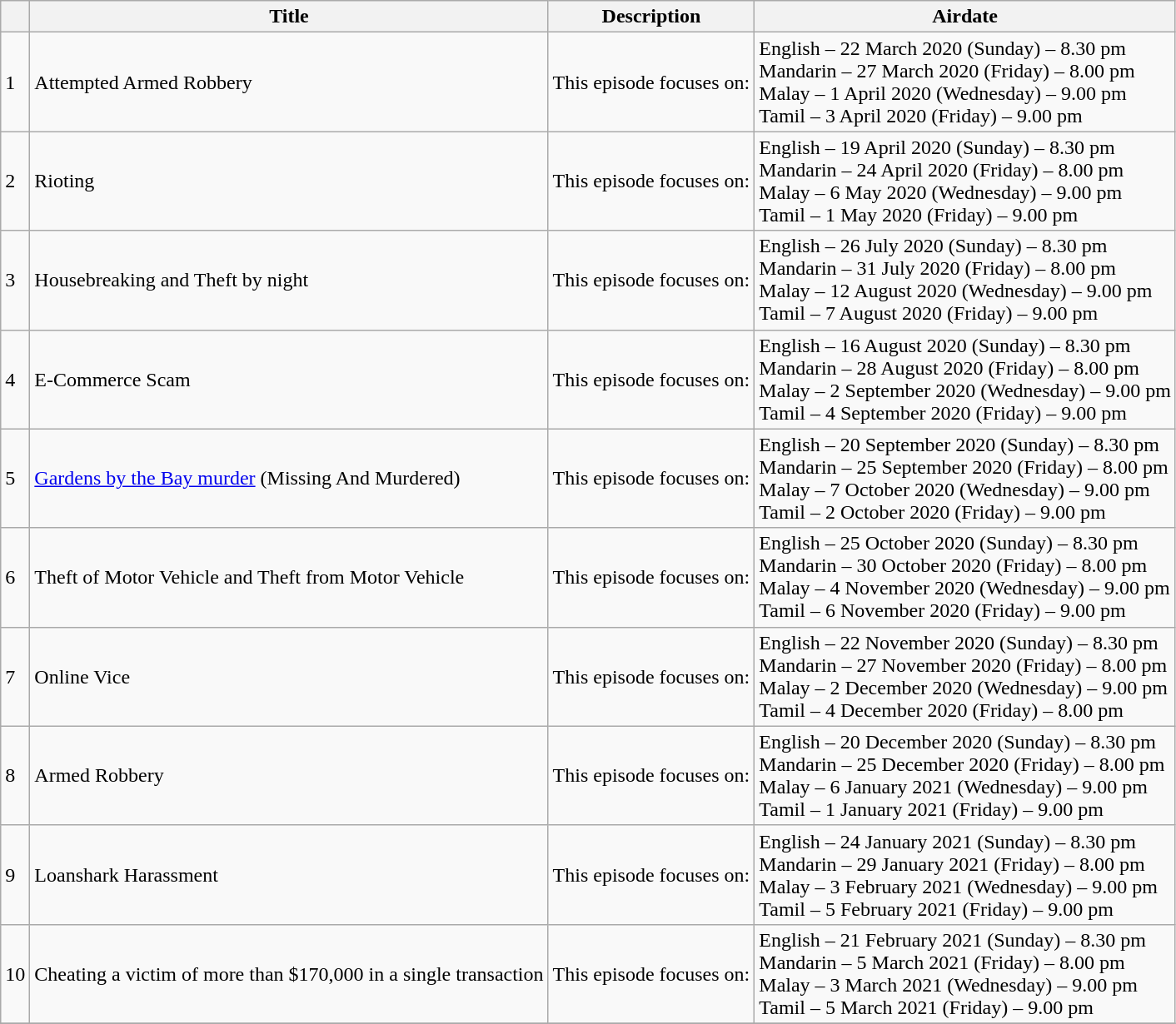<table class="wikitable">
<tr>
<th></th>
<th>Title</th>
<th>Description</th>
<th>Airdate</th>
</tr>
<tr To be confirmed>
<td>1</td>
<td>Attempted Armed Robbery</td>
<td>This episode focuses on:</td>
<td>English – 22 March 2020 (Sunday) – 8.30 pm<br>Mandarin – 27 March 2020 (Friday) – 8.00 pm <br>Malay – 1 April 2020 (Wednesday) – 9.00 pm <br>Tamil – 3 April 2020 (Friday) – 9.00 pm</td>
</tr>
<tr>
<td>2</td>
<td>Rioting</td>
<td>This episode focuses on:</td>
<td>English – 19 April 2020 (Sunday) – 8.30 pm<br>Mandarin – 24 April 2020 (Friday) – 8.00 pm <br>Malay – 6 May 2020 (Wednesday) – 9.00 pm <br>Tamil – 1 May 2020 (Friday) – 9.00 pm</td>
</tr>
<tr>
<td>3</td>
<td>Housebreaking and Theft by night</td>
<td>This episode focuses on:</td>
<td>English – 26 July 2020 (Sunday) – 8.30 pm<br>Mandarin – 31 July 2020 (Friday) – 8.00 pm <br>Malay – 12 August 2020 (Wednesday) – 9.00 pm <br>Tamil – 7 August 2020 (Friday) – 9.00 pm</td>
</tr>
<tr>
<td>4</td>
<td>E-Commerce Scam</td>
<td>This episode focuses on:</td>
<td>English – 16 August 2020 (Sunday) – 8.30 pm<br>Mandarin – 28 August 2020 (Friday) – 8.00 pm <br>Malay – 2 September 2020 (Wednesday) – 9.00 pm <br>Tamil – 4 September 2020 (Friday) – 9.00 pm</td>
</tr>
<tr>
<td>5</td>
<td><a href='#'>Gardens by the Bay murder</a> (Missing And Murdered)</td>
<td>This episode focuses on:</td>
<td>English – 20 September 2020 (Sunday) – 8.30 pm<br>Mandarin – 25 September 2020 (Friday) – 8.00 pm <br>Malay – 7 October 2020 (Wednesday) – 9.00 pm <br>Tamil – 2 October 2020 (Friday) – 9.00 pm</td>
</tr>
<tr>
<td>6</td>
<td>Theft of Motor Vehicle and Theft from Motor Vehicle</td>
<td>This episode focuses on:</td>
<td>English – 25 October 2020 (Sunday) – 8.30 pm<br>Mandarin – 30 October 2020 (Friday) – 8.00 pm <br>Malay – 4 November 2020 (Wednesday) – 9.00 pm <br>Tamil – 6 November 2020 (Friday) – 9.00 pm</td>
</tr>
<tr>
<td>7</td>
<td>Online Vice</td>
<td>This episode focuses on:</td>
<td>English – 22 November 2020 (Sunday) – 8.30 pm<br>Mandarin – 27 November 2020 (Friday) – 8.00 pm <br>Malay – 2 December 2020 (Wednesday) – 9.00 pm <br>Tamil – 4 December 2020 (Friday) – 8.00 pm</td>
</tr>
<tr>
<td>8</td>
<td>Armed Robbery</td>
<td>This episode focuses on:</td>
<td>English – 20 December 2020 (Sunday) – 8.30 pm<br>Mandarin – 25 December 2020 (Friday) – 8.00 pm <br>Malay – 6 January 2021 (Wednesday) – 9.00 pm <br>Tamil – 1 January 2021 (Friday) – 9.00 pm</td>
</tr>
<tr>
<td>9</td>
<td>Loanshark Harassment</td>
<td>This episode focuses on:</td>
<td>English – 24 January 2021 (Sunday) – 8.30 pm<br>Mandarin – 29 January 2021 (Friday) – 8.00 pm <br>Malay – 3 February 2021 (Wednesday) – 9.00 pm <br>Tamil – 5 February 2021 (Friday) – 9.00 pm</td>
</tr>
<tr>
<td>10</td>
<td>Cheating a victim of more than $170,000 in a single transaction</td>
<td>This episode focuses on:</td>
<td>English – 21 February 2021 (Sunday) – 8.30 pm<br>Mandarin – 5 March 2021 (Friday) – 8.00 pm <br>Malay – 3 March 2021 (Wednesday) – 9.00 pm <br>Tamil – 5 March 2021 (Friday) – 9.00 pm</td>
</tr>
<tr>
</tr>
</table>
